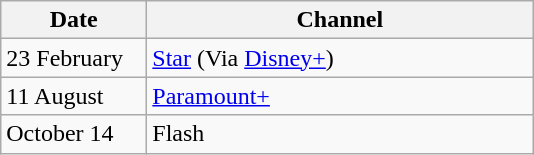<table class="wikitable">
<tr>
<th width=90>Date</th>
<th width=250>Channel</th>
</tr>
<tr>
<td>23 February</td>
<td><a href='#'>Star</a> (Via <a href='#'>Disney+</a>)</td>
</tr>
<tr>
<td>11 August</td>
<td><a href='#'>Paramount+</a></td>
</tr>
<tr>
<td>October 14</td>
<td>Flash</td>
</tr>
</table>
